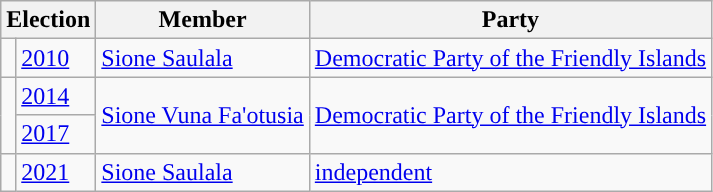<table class="wikitable">
<tr>
<th colspan="2">Election</th>
<th>Member</th>
<th>Party</th>
</tr>
<tr>
<td style="background-color: "></td>
<td><a href='#'>2010</a></td>
<td><a href='#'>Sione Saulala</a></td>
<td><a href='#'>Democratic Party of the Friendly Islands</a></td>
</tr>
<tr>
<td rowspan="2" style="background-color: "></td>
<td><a href='#'>2014</a></td>
<td rowspan="2"><a href='#'>Sione Vuna Fa'otusia</a></td>
<td rowspan="2"><a href='#'>Democratic Party of the Friendly Islands</a></td>
</tr>
<tr>
<td><a href='#'>2017</a></td>
</tr>
<tr>
<td style="background-color: "></td>
<td><a href='#'>2021</a></td>
<td><a href='#'>Sione Saulala</a></td>
<td><a href='#'>independent</a></td>
</tr>
</table>
